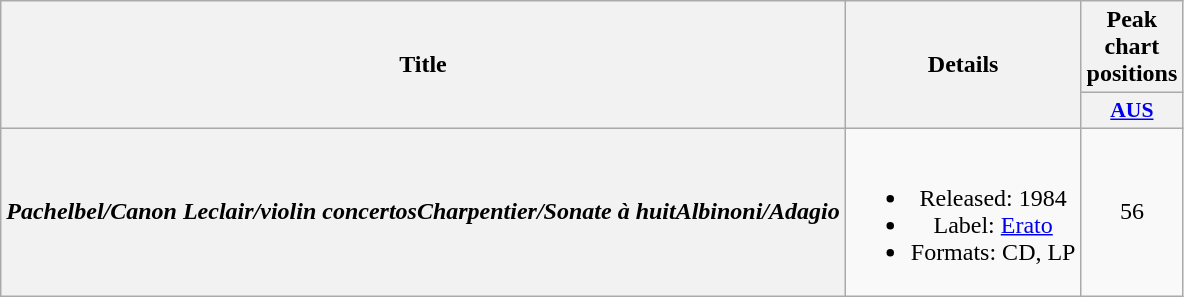<table class="wikitable plainrowheaders" style="text-align:center;">
<tr>
<th scope="col" rowspan="2">Title</th>
<th scope="col" rowspan="2">Details</th>
<th scope="col" colspan="1">Peak chart positions</th>
</tr>
<tr>
<th scope="col" style="width:3em;font-size:90%;"><a href='#'>AUS</a><br></th>
</tr>
<tr>
<th scope="row"><em>Pachelbel/Canon Leclair/violin concertosCharpentier/Sonate à huitAlbinoni/Adagio</em></th>
<td><br><ul><li>Released: 1984</li><li>Label: <a href='#'>Erato</a></li><li>Formats: CD, LP</li></ul></td>
<td>56</td>
</tr>
</table>
